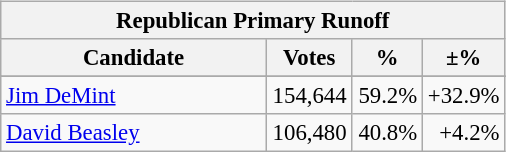<table class="wikitable" align="left" style="margin: 1em 1em 1em 0; font-size: 95%;">
<tr>
<th colspan="4">Republican Primary Runoff</th>
</tr>
<tr>
<th colspan="1" style="width: 170px">Candidate</th>
<th style="width: 50px">Votes</th>
<th style="width: 40px">%</th>
<th style="width: 40px">±%</th>
</tr>
<tr>
</tr>
<tr>
<td><a href='#'>Jim DeMint</a></td>
<td align="right">154,644</td>
<td align="right">59.2%</td>
<td align="right">+32.9%</td>
</tr>
<tr>
<td><a href='#'>David Beasley</a></td>
<td align="right">106,480</td>
<td align="right">40.8%</td>
<td align="right">+4.2%</td>
</tr>
</table>
